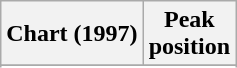<table class="wikitable sortable plainrowheaders" style="text-align:center">
<tr>
<th scope="col">Chart (1997)</th>
<th scope="col">Peak<br>position</th>
</tr>
<tr>
</tr>
<tr>
</tr>
</table>
